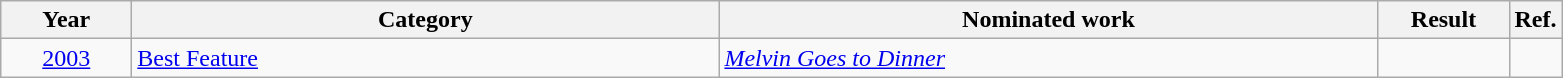<table class=wikitable>
<tr>
<th scope="col" style="width:5em;">Year</th>
<th scope="col" style="width:24em;">Category</th>
<th scope="col" style="width:27em;">Nominated work</th>
<th scope="col" style="width:5em;">Result</th>
<th>Ref.</th>
</tr>
<tr>
<td style="text-align:center;"><a href='#'>2003</a></td>
<td><a href='#'>Best Feature</a></td>
<td><em><a href='#'>Melvin Goes to Dinner</a></em></td>
<td></td>
<td style="text-align:center;"></td>
</tr>
</table>
